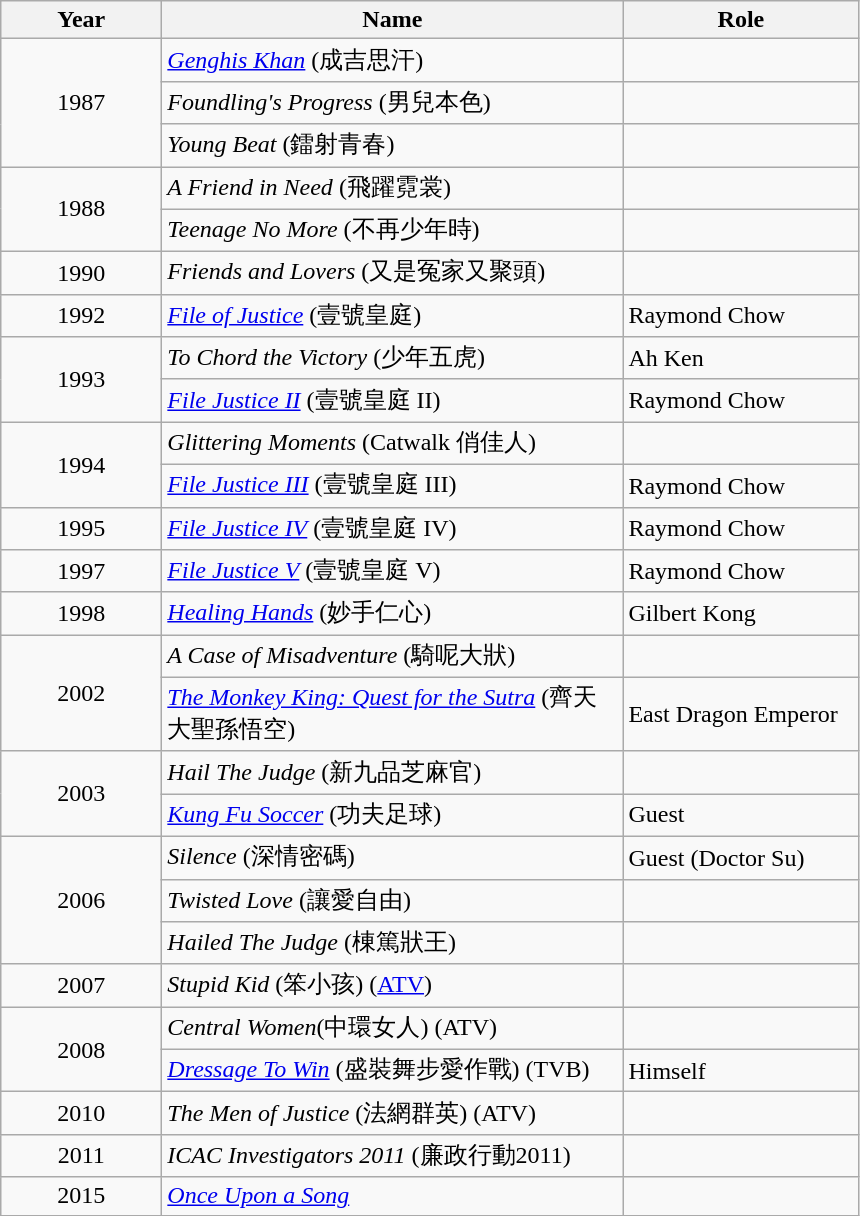<table class="wikitable">
<tr>
<th align-"left" width="100">Year</th>
<th align="left" width="300">Name</th>
<th align="left" width="150">Role</th>
</tr>
<tr>
<td rowspan="3" align="center">1987</td>
<td align="left"><em><a href='#'>Genghis Khan</a></em> (成吉思汗)</td>
<td align="left"></td>
</tr>
<tr>
<td align="left"><em>Foundling's Progress</em> (男兒本色)</td>
<td align="left"></td>
</tr>
<tr>
<td align="left"><em>Young Beat</em> (鐳射青春)</td>
<td align="left"></td>
</tr>
<tr>
<td rowspan="2" align="center">1988</td>
<td align="left"><em>A Friend in Need</em> (飛躍霓裳)</td>
<td align="left"></td>
</tr>
<tr>
<td align="left"><em>Teenage No More</em> (不再少年時)</td>
<td align="left"></td>
</tr>
<tr>
<td align="center">1990</td>
<td align="left"><em>Friends and Lovers</em> (又是冤家又聚頭)</td>
<td align="left"></td>
</tr>
<tr>
<td align="center">1992</td>
<td align="left"><em><a href='#'>File of Justice</a></em> (壹號皇庭)</td>
<td align="left">Raymond Chow</td>
</tr>
<tr>
<td rowspan="2"  align="center">1993</td>
<td align="left"><em>To Chord the Victory</em> (少年五虎)</td>
<td align="left">Ah Ken</td>
</tr>
<tr>
<td align="left"><em><a href='#'>File Justice II</a></em> (壹號皇庭 II)</td>
<td align="left">Raymond Chow</td>
</tr>
<tr>
<td rowspan="2"  align="center">1994</td>
<td align="left"><em>Glittering Moments</em> (Catwalk 俏佳人)</td>
<td align="left"></td>
</tr>
<tr>
<td align="left"><em><a href='#'>File Justice III</a></em> (壹號皇庭 III)</td>
<td align="left">Raymond Chow</td>
</tr>
<tr>
<td align="center">1995</td>
<td align="left"><em><a href='#'>File Justice IV</a></em> (壹號皇庭 IV)</td>
<td align="left">Raymond Chow</td>
</tr>
<tr>
<td align="center">1997</td>
<td align="left"><em><a href='#'>File Justice V</a></em> (壹號皇庭 V)</td>
<td align="left">Raymond Chow</td>
</tr>
<tr>
<td align="center">1998</td>
<td align="left"><em><a href='#'>Healing Hands</a></em> (妙手仁心)</td>
<td align="left">Gilbert Kong</td>
</tr>
<tr>
<td rowspan="2" align="center">2002</td>
<td align="left"><em>A Case of Misadventure</em> (騎呢大狀)</td>
<td align="left"></td>
</tr>
<tr>
<td align="left"><em><a href='#'>The Monkey King: Quest for the Sutra</a></em> (齊天大聖孫悟空)</td>
<td align="left">East Dragon Emperor</td>
</tr>
<tr>
<td rowspan="2" align="center">2003</td>
<td align="left"><em>Hail The Judge</em> (新九品芝麻官)</td>
<td align="left"></td>
</tr>
<tr>
<td align="left"><em><a href='#'>Kung Fu Soccer</a></em> (功夫足球)</td>
<td align="left">Guest</td>
</tr>
<tr>
<td rowspan="3" align="center">2006</td>
<td align="left"><em>Silence</em> (深情密碼)</td>
<td align="left">Guest (Doctor Su)</td>
</tr>
<tr>
<td align="left"><em>Twisted Love</em> (讓愛自由)</td>
<td align="left"></td>
</tr>
<tr>
<td align="left"><em>Hailed The Judge</em> (棟篤狀王)</td>
<td align="left"></td>
</tr>
<tr>
<td align="center">2007</td>
<td align="left"><em>Stupid Kid</em> (笨小孩) (<a href='#'>ATV</a>)</td>
<td align="left"></td>
</tr>
<tr>
<td rowspan="2" align="center">2008</td>
<td align="left"><em>Central Women</em>(中環女人) (ATV)</td>
<td align="left"></td>
</tr>
<tr>
<td align="left"><em><a href='#'>Dressage To Win</a></em> (盛裝舞步愛作戰) (TVB)</td>
<td align="left">Himself</td>
</tr>
<tr>
<td align="center">2010</td>
<td align="left"><em>The Men of Justice</em> (法網群英) (ATV)</td>
<td align="left"></td>
</tr>
<tr>
<td align="center">2011</td>
<td align="left"><em>ICAC Investigators 2011</em> (廉政行動2011)</td>
<td align="left"></td>
</tr>
<tr>
<td align="center">2015</td>
<td align="left"><em><a href='#'>Once Upon a Song</a></em></td>
<td align="left"></td>
</tr>
</table>
